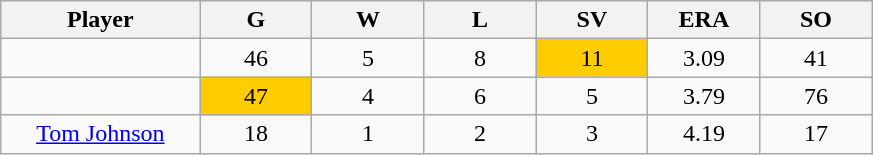<table class="wikitable sortable">
<tr>
<th bgcolor="#DDDDFF" width="16%">Player</th>
<th bgcolor="#DDDDFF" width="9%">G</th>
<th bgcolor="#DDDDFF" width="9%">W</th>
<th bgcolor="#DDDDFF" width="9%">L</th>
<th bgcolor="#DDDDFF" width="9%">SV</th>
<th bgcolor="#DDDDFF" width="9%">ERA</th>
<th bgcolor="#DDDDFF" width="9%">SO</th>
</tr>
<tr align="center">
<td></td>
<td>46</td>
<td>5</td>
<td>8</td>
<td bgcolor="#FFCC00">11</td>
<td>3.09</td>
<td>41</td>
</tr>
<tr align="center">
<td></td>
<td bgcolor="#FFCC00">47</td>
<td>4</td>
<td>6</td>
<td>5</td>
<td>3.79</td>
<td>76</td>
</tr>
<tr align="center">
<td><a href='#'>Tom Johnson</a></td>
<td>18</td>
<td>1</td>
<td>2</td>
<td>3</td>
<td>4.19</td>
<td>17</td>
</tr>
</table>
